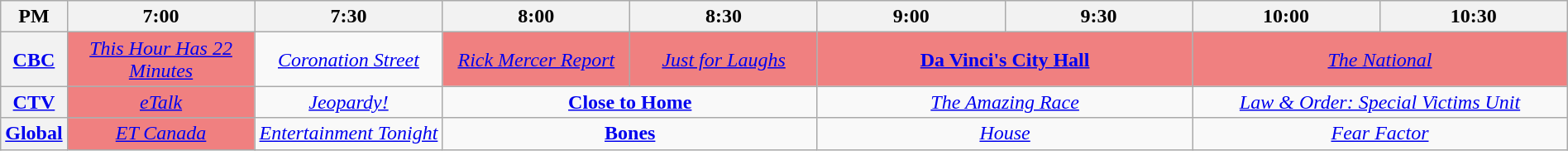<table class="wikitable" width="100%">
<tr>
<th width="4%">PM</th>
<th width="12%">7:00</th>
<th width="12%">7:30</th>
<th width="12%">8:00</th>
<th width="12%">8:30</th>
<th width="12%">9:00</th>
<th width="12%">9:30</th>
<th width="12%">10:00</th>
<th width="12%">10:30</th>
</tr>
<tr align="center">
<th><a href='#'>CBC</a></th>
<td colspan="1" align=center bgcolor="#F08080"><em><a href='#'>This Hour Has 22 Minutes</a></em></td>
<td colspan="1" align=center><em><a href='#'>Coronation Street</a></em></td>
<td colspan="1" align=center bgcolor="#F08080"><em><a href='#'>Rick Mercer Report</a></em></td>
<td colspan="1" align=center bgcolor="#F08080"><em><a href='#'>Just for Laughs</a></em></td>
<td colspan="2" align=center bgcolor="#F08080"><strong><a href='#'>Da Vinci's City Hall</a></strong></td>
<td colspan="2" align=center bgcolor="#F08080"><em><a href='#'>The National</a></em></td>
</tr>
<tr align="center">
<th><a href='#'>CTV</a></th>
<td colspan="1" align=center bgcolor="#F08080"><em><a href='#'>eTalk</a></em></td>
<td colspan="1" align=center><em><a href='#'>Jeopardy!</a></em></td>
<td colspan="2" align=center><strong><a href='#'>Close to Home</a></strong></td>
<td colspan="2" align=center><em><a href='#'>The Amazing Race</a></em></td>
<td colspan="2" align=center><em><a href='#'>Law & Order: Special Victims Unit</a></em></td>
</tr>
<tr align="center">
<th><a href='#'>Global</a></th>
<td colspan="1" align=center bgcolor="#F08080"><em><a href='#'>ET Canada</a></em></td>
<td colspan="1" align=center><em><a href='#'>Entertainment Tonight</a></em></td>
<td colspan="2" align=center><strong><a href='#'>Bones</a></strong></td>
<td colspan="2" align=center><em><a href='#'>House</a></em></td>
<td colspan="2" align=center><em><a href='#'>Fear Factor</a></em></td>
</tr>
</table>
